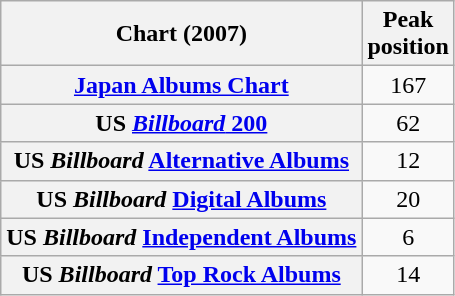<table class="wikitable sortable plainrowheaders" style="text-align:center">
<tr>
<th scope="col">Chart (2007)</th>
<th scope="col">Peak<br> position</th>
</tr>
<tr>
<th scope="row"><a href='#'>Japan Albums Chart</a></th>
<td>167</td>
</tr>
<tr>
<th scope="row">US <a href='#'><em>Billboard</em> 200</a></th>
<td>62</td>
</tr>
<tr>
<th scope="row">US <em>Billboard</em> <a href='#'>Alternative Albums</a></th>
<td>12</td>
</tr>
<tr>
<th scope="row">US <em>Billboard</em> <a href='#'>Digital Albums</a></th>
<td>20</td>
</tr>
<tr>
<th scope="row">US <em>Billboard</em> <a href='#'>Independent Albums</a></th>
<td>6</td>
</tr>
<tr>
<th scope="row">US <em>Billboard</em> <a href='#'>Top Rock Albums</a></th>
<td>14</td>
</tr>
</table>
